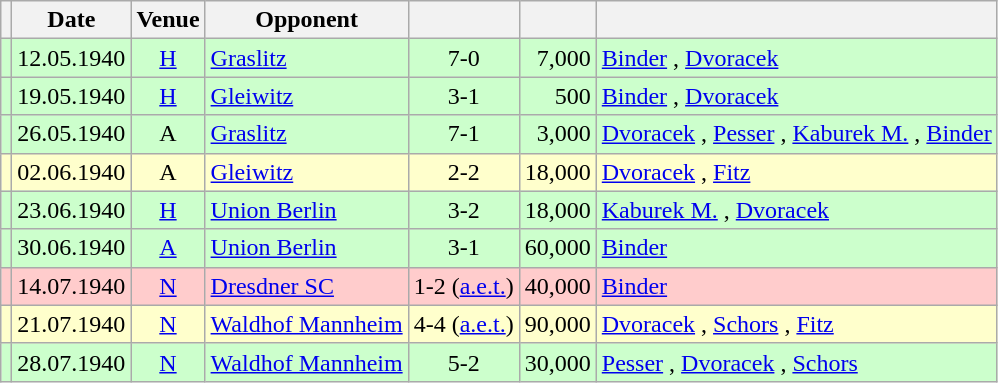<table class="wikitable" Style="text-align: center">
<tr>
<th></th>
<th>Date</th>
<th>Venue</th>
<th>Opponent</th>
<th></th>
<th></th>
<th></th>
</tr>
<tr style="background:#cfc">
<td></td>
<td>12.05.1940</td>
<td><a href='#'>H</a></td>
<td align="left"><a href='#'>Graslitz</a></td>
<td>7-0</td>
<td align="right">7,000</td>
<td align="left"><a href='#'>Binder</a>      , <a href='#'>Dvoracek</a> </td>
</tr>
<tr style="background:#cfc">
<td></td>
<td>19.05.1940</td>
<td><a href='#'>H</a></td>
<td align="left"><a href='#'>Gleiwitz</a></td>
<td>3-1</td>
<td align="right">500</td>
<td align="left"><a href='#'>Binder</a>  , <a href='#'>Dvoracek</a> </td>
</tr>
<tr style="background:#cfc">
<td></td>
<td>26.05.1940</td>
<td>A</td>
<td align="left"><a href='#'>Graslitz</a></td>
<td>7-1</td>
<td align="right">3,000</td>
<td align="left"><a href='#'>Dvoracek</a>  , <a href='#'>Pesser</a> , <a href='#'>Kaburek M.</a>  , <a href='#'>Binder</a>  </td>
</tr>
<tr style="background:#ffc">
<td></td>
<td>02.06.1940</td>
<td>A</td>
<td align="left"><a href='#'>Gleiwitz</a></td>
<td>2-2</td>
<td align="right">18,000</td>
<td align="left"><a href='#'>Dvoracek</a> , <a href='#'>Fitz</a> </td>
</tr>
<tr style="background:#cfc">
<td></td>
<td>23.06.1940</td>
<td><a href='#'>H</a></td>
<td align="left"><a href='#'>Union Berlin</a></td>
<td>3-2</td>
<td align="right">18,000</td>
<td align="left"><a href='#'>Kaburek M.</a> , <a href='#'>Dvoracek</a>  </td>
</tr>
<tr style="background:#cfc">
<td></td>
<td>30.06.1940</td>
<td><a href='#'>A</a></td>
<td align="left"><a href='#'>Union Berlin</a></td>
<td>3-1</td>
<td align="right">60,000</td>
<td align="left"><a href='#'>Binder</a>   </td>
</tr>
<tr style="background:#fcc">
<td></td>
<td>14.07.1940</td>
<td><a href='#'>N</a></td>
<td align="left"><a href='#'>Dresdner SC</a></td>
<td>1-2 (<a href='#'>a.e.t.</a>)</td>
<td align="right">40,000</td>
<td align="left"><a href='#'>Binder</a> </td>
</tr>
<tr style="background:#ffc">
<td></td>
<td>21.07.1940</td>
<td><a href='#'>N</a></td>
<td align="left"><a href='#'>Waldhof Mannheim</a></td>
<td>4-4 (<a href='#'>a.e.t.</a>)</td>
<td align="right">90,000</td>
<td align="left"><a href='#'>Dvoracek</a>  , <a href='#'>Schors</a> , <a href='#'>Fitz</a> </td>
</tr>
<tr style="background:#cfc">
<td></td>
<td>28.07.1940</td>
<td><a href='#'>N</a></td>
<td align="left"><a href='#'>Waldhof Mannheim</a></td>
<td>5-2</td>
<td align="right">30,000</td>
<td align="left"><a href='#'>Pesser</a>   , <a href='#'>Dvoracek</a> , <a href='#'>Schors</a> </td>
</tr>
</table>
